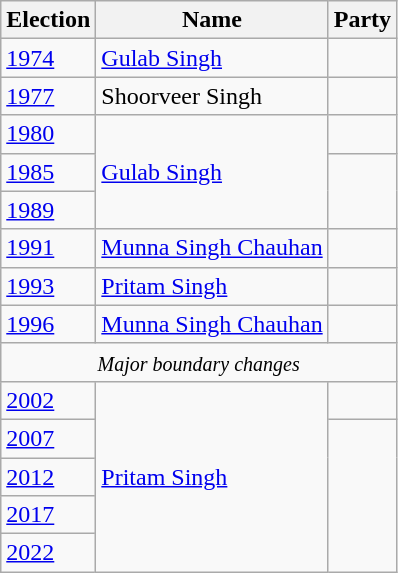<table class="wikitable sortable">
<tr>
<th>Election</th>
<th>Name</th>
<th colspan=2>Party</th>
</tr>
<tr>
<td><a href='#'>1974</a></td>
<td><a href='#'>Gulab Singh</a></td>
<td></td>
</tr>
<tr>
<td><a href='#'>1977</a></td>
<td>Shoorveer Singh</td>
<td></td>
</tr>
<tr>
<td><a href='#'>1980</a></td>
<td rowspan="3"><a href='#'>Gulab Singh</a></td>
<td></td>
</tr>
<tr>
<td><a href='#'>1985</a></td>
</tr>
<tr>
<td><a href='#'>1989</a></td>
</tr>
<tr>
<td><a href='#'>1991</a></td>
<td><a href='#'>Munna Singh Chauhan</a></td>
<td></td>
</tr>
<tr>
<td><a href='#'>1993</a></td>
<td><a href='#'>Pritam Singh</a></td>
<td></td>
</tr>
<tr>
<td><a href='#'>1996</a></td>
<td><a href='#'>Munna Singh Chauhan</a></td>
<td></td>
</tr>
<tr>
<td colspan=4 align=center><small><em>Major boundary changes</em></small></td>
</tr>
<tr>
<td><a href='#'>2002</a></td>
<td rowspan="5"><a href='#'>Pritam Singh</a></td>
<td></td>
</tr>
<tr>
<td><a href='#'>2007</a></td>
</tr>
<tr>
<td><a href='#'>2012</a></td>
</tr>
<tr>
<td><a href='#'>2017</a></td>
</tr>
<tr>
<td><a href='#'>2022</a></td>
</tr>
</table>
